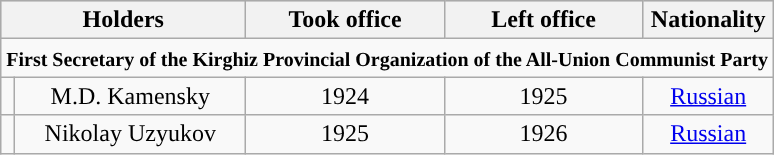<table class="wikitable" style="text-align:center">
<tr style="background:#cccccc">
<th colspan="2" width="150">Holders</th>
<th rowspan="1" width="125">Took office</th>
<th rowspan="1" width="125">Left office</th>
<th>Nationality</th>
</tr>
<tr>
<td colspan="5" align="center"><strong><small>First Secretary of the Kirghiz Provincial Organization of the All-Union Communist Party</small></strong></td>
</tr>
<tr>
<td rowspan="1" style="background-color: "></td>
<td rowspan=1>M.D. Kamensky<br></td>
<td rowspan=1>1924<br></td>
<td rowspan=1>1925<br></td>
<td rowspan=1><a href='#'>Russian</a><br></td>
</tr>
<tr>
<td rowspan="1" style="background-color: "></td>
<td rowspan=1>Nikolay Uzyukov<br></td>
<td rowspan=1>1925<br></td>
<td rowspan=1>1926</td>
<td rowspan=1><a href='#'>Russian</a><br></td>
</tr>
</table>
